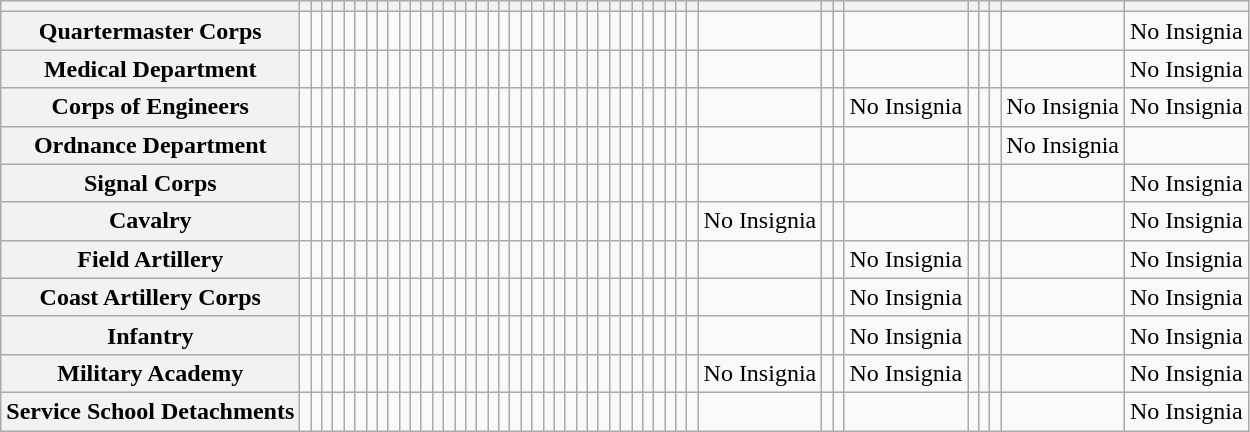<table Class="wikitable">
<tr style="text-align:center;">
<th></th>
<th><small></small></th>
<th><small></small></th>
<th><small></small></th>
<th><small></small></th>
<th><small></small></th>
<th><small></small></th>
<th><small></small></th>
<th><small></small></th>
<th><small></small></th>
<th><small></small></th>
<th><small></small></th>
<th><small></small></th>
<th><small></small></th>
<th><small></small></th>
<th><small></small></th>
<th><small></small></th>
<th><small></small></th>
<th><small></small></th>
<th><small></small></th>
<th><small></small></th>
<th><small></small></th>
<th><small></small></th>
<th><small></small></th>
<th><small></small></th>
<th><small></small></th>
<th><small></small></th>
<th><small></small></th>
<th><small></small></th>
<th><small></small></th>
<th><small></small></th>
<th><small></small></th>
<th><small></small></th>
<th><small></small></th>
<th><small></small></th>
<th><small></small></th>
<th><small></small></th>
<th><small></small></th>
<th><small></small></th>
<th><small></small></th>
<th><small></small></th>
<th><small></small></th>
<th><small></small></th>
<th><small></small></th>
<th><small></small></th>
<th><small></small></th>
</tr>
<tr>
<th>Quartermaster Corps</th>
<td></td>
<td></td>
<td></td>
<td></td>
<td></td>
<td></td>
<td></td>
<td></td>
<td></td>
<td></td>
<td></td>
<td></td>
<td></td>
<td></td>
<td></td>
<td></td>
<td></td>
<td></td>
<td></td>
<td></td>
<td></td>
<td></td>
<td></td>
<td></td>
<td></td>
<td></td>
<td></td>
<td></td>
<td></td>
<td></td>
<td></td>
<td></td>
<td></td>
<td></td>
<td></td>
<td></td>
<td></td>
<td></td>
<td></td>
<td></td>
<td></td>
<td></td>
<td></td>
<td></td>
<td>No Insignia</td>
</tr>
<tr>
<th>Medical Department</th>
<td></td>
<td></td>
<td></td>
<td></td>
<td></td>
<td></td>
<td></td>
<td></td>
<td></td>
<td></td>
<td></td>
<td></td>
<td></td>
<td></td>
<td></td>
<td></td>
<td></td>
<td></td>
<td></td>
<td></td>
<td></td>
<td></td>
<td></td>
<td></td>
<td></td>
<td></td>
<td></td>
<td></td>
<td></td>
<td></td>
<td></td>
<td></td>
<td></td>
<td></td>
<td></td>
<td></td>
<td></td>
<td></td>
<td></td>
<td></td>
<td></td>
<td></td>
<td></td>
<td></td>
<td>No Insignia</td>
</tr>
<tr>
<th>Corps of Engineers</th>
<td></td>
<td></td>
<td></td>
<td></td>
<td></td>
<td></td>
<td></td>
<td></td>
<td></td>
<td></td>
<td></td>
<td></td>
<td></td>
<td></td>
<td></td>
<td></td>
<td></td>
<td></td>
<td></td>
<td></td>
<td></td>
<td></td>
<td></td>
<td></td>
<td></td>
<td></td>
<td></td>
<td></td>
<td></td>
<td></td>
<td></td>
<td></td>
<td></td>
<td></td>
<td></td>
<td></td>
<td></td>
<td></td>
<td></td>
<td>No Insignia</td>
<td></td>
<td></td>
<td></td>
<td>No Insignia</td>
<td>No Insignia</td>
</tr>
<tr>
<th>Ordnance Department</th>
<td></td>
<td></td>
<td></td>
<td></td>
<td></td>
<td></td>
<td></td>
<td></td>
<td></td>
<td></td>
<td></td>
<td></td>
<td></td>
<td></td>
<td></td>
<td></td>
<td></td>
<td></td>
<td></td>
<td></td>
<td></td>
<td></td>
<td></td>
<td></td>
<td></td>
<td></td>
<td></td>
<td></td>
<td></td>
<td></td>
<td></td>
<td></td>
<td></td>
<td></td>
<td></td>
<td></td>
<td></td>
<td></td>
<td></td>
<td></td>
<td></td>
<td></td>
<td></td>
<td>No Insignia</td>
<td></td>
</tr>
<tr>
<th>Signal Corps</th>
<td></td>
<td></td>
<td></td>
<td></td>
<td></td>
<td></td>
<td></td>
<td></td>
<td></td>
<td></td>
<td></td>
<td></td>
<td></td>
<td></td>
<td></td>
<td></td>
<td></td>
<td></td>
<td></td>
<td></td>
<td></td>
<td></td>
<td></td>
<td></td>
<td></td>
<td></td>
<td></td>
<td></td>
<td></td>
<td></td>
<td></td>
<td></td>
<td></td>
<td></td>
<td></td>
<td></td>
<td></td>
<td></td>
<td></td>
<td></td>
<td></td>
<td></td>
<td></td>
<td></td>
<td>No Insignia</td>
</tr>
<tr>
<th>Cavalry</th>
<td></td>
<td></td>
<td></td>
<td></td>
<td></td>
<td></td>
<td></td>
<td></td>
<td></td>
<td></td>
<td></td>
<td></td>
<td></td>
<td></td>
<td></td>
<td></td>
<td></td>
<td></td>
<td></td>
<td></td>
<td></td>
<td></td>
<td></td>
<td></td>
<td></td>
<td></td>
<td></td>
<td></td>
<td></td>
<td></td>
<td></td>
<td></td>
<td></td>
<td></td>
<td></td>
<td></td>
<td>No Insignia</td>
<td></td>
<td></td>
<td></td>
<td></td>
<td></td>
<td></td>
<td></td>
<td>No Insignia</td>
</tr>
<tr>
<th>Field Artillery</th>
<td></td>
<td></td>
<td></td>
<td></td>
<td></td>
<td></td>
<td></td>
<td></td>
<td></td>
<td></td>
<td></td>
<td></td>
<td></td>
<td></td>
<td></td>
<td></td>
<td></td>
<td></td>
<td></td>
<td></td>
<td></td>
<td></td>
<td></td>
<td></td>
<td></td>
<td></td>
<td></td>
<td></td>
<td></td>
<td></td>
<td></td>
<td></td>
<td></td>
<td></td>
<td></td>
<td></td>
<td></td>
<td></td>
<td></td>
<td>No Insignia</td>
<td></td>
<td></td>
<td></td>
<td></td>
<td>No Insignia</td>
</tr>
<tr>
<th>Coast Artillery Corps</th>
<td></td>
<td></td>
<td></td>
<td></td>
<td></td>
<td></td>
<td></td>
<td></td>
<td></td>
<td></td>
<td></td>
<td></td>
<td></td>
<td></td>
<td></td>
<td></td>
<td></td>
<td></td>
<td></td>
<td></td>
<td></td>
<td></td>
<td></td>
<td></td>
<td></td>
<td></td>
<td></td>
<td></td>
<td></td>
<td></td>
<td></td>
<td></td>
<td></td>
<td></td>
<td></td>
<td></td>
<td></td>
<td></td>
<td></td>
<td>No Insignia</td>
<td></td>
<td></td>
<td></td>
<td></td>
<td>No Insignia</td>
</tr>
<tr>
<th>Infantry</th>
<td></td>
<td></td>
<td></td>
<td></td>
<td></td>
<td></td>
<td></td>
<td></td>
<td></td>
<td></td>
<td></td>
<td></td>
<td></td>
<td></td>
<td></td>
<td></td>
<td></td>
<td></td>
<td></td>
<td></td>
<td></td>
<td></td>
<td></td>
<td></td>
<td></td>
<td></td>
<td></td>
<td></td>
<td></td>
<td></td>
<td></td>
<td></td>
<td></td>
<td></td>
<td></td>
<td></td>
<td></td>
<td></td>
<td></td>
<td>No Insignia</td>
<td></td>
<td></td>
<td></td>
<td></td>
<td>No Insignia</td>
</tr>
<tr>
<th>Military Academy</th>
<td></td>
<td></td>
<td></td>
<td></td>
<td></td>
<td></td>
<td></td>
<td></td>
<td></td>
<td></td>
<td></td>
<td></td>
<td></td>
<td></td>
<td></td>
<td></td>
<td></td>
<td></td>
<td></td>
<td></td>
<td></td>
<td></td>
<td></td>
<td></td>
<td></td>
<td></td>
<td></td>
<td></td>
<td></td>
<td></td>
<td></td>
<td></td>
<td></td>
<td></td>
<td></td>
<td></td>
<td>No Insignia</td>
<td></td>
<td></td>
<td>No Insignia</td>
<td></td>
<td></td>
<td></td>
<td></td>
<td>No Insignia</td>
</tr>
<tr>
<th>Service School Detachments</th>
<td></td>
<td></td>
<td></td>
<td></td>
<td></td>
<td></td>
<td></td>
<td></td>
<td></td>
<td></td>
<td></td>
<td></td>
<td></td>
<td></td>
<td></td>
<td></td>
<td></td>
<td></td>
<td></td>
<td></td>
<td></td>
<td></td>
<td></td>
<td></td>
<td></td>
<td></td>
<td></td>
<td></td>
<td></td>
<td></td>
<td></td>
<td></td>
<td></td>
<td></td>
<td></td>
<td></td>
<td></td>
<td></td>
<td></td>
<td></td>
<td></td>
<td></td>
<td></td>
<td></td>
<td>No Insignia</td>
</tr>
</table>
